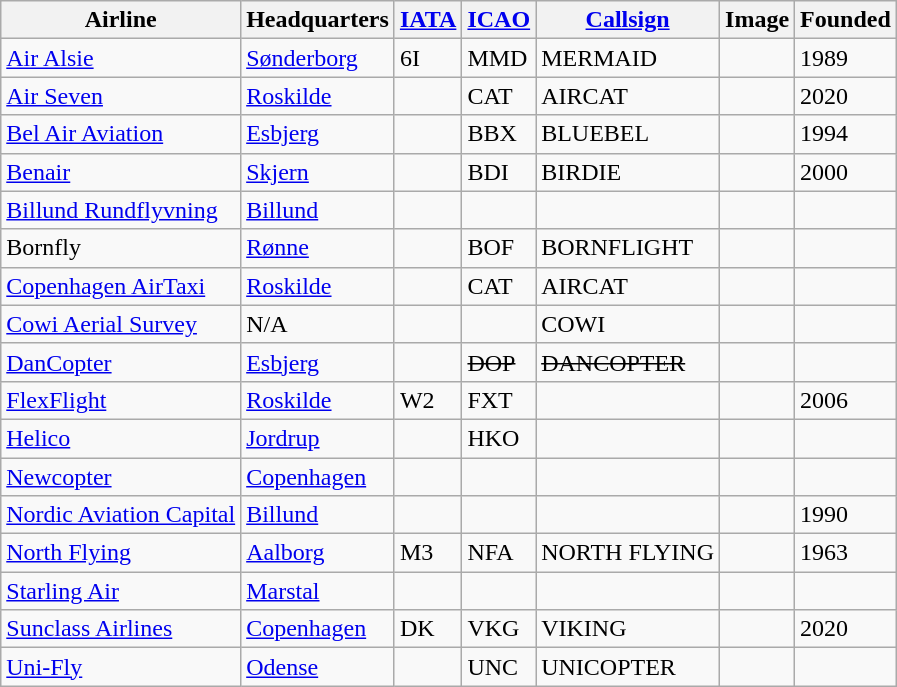<table class="wikitable sortable">
<tr valign="middle">
<th>Airline</th>
<th>Headquarters</th>
<th><a href='#'>IATA</a></th>
<th><a href='#'>ICAO</a></th>
<th><a href='#'>Callsign</a></th>
<th>Image</th>
<th>Founded</th>
</tr>
<tr>
<td><a href='#'>Air Alsie</a></td>
<td><a href='#'>Sønderborg</a></td>
<td>6I</td>
<td>MMD</td>
<td>MERMAID</td>
<td></td>
<td>1989</td>
</tr>
<tr>
<td><a href='#'>Air Seven</a></td>
<td><a href='#'>Roskilde</a></td>
<td></td>
<td>CAT</td>
<td>AIRCAT</td>
<td></td>
<td>2020</td>
</tr>
<tr>
<td><a href='#'>Bel Air Aviation</a></td>
<td><a href='#'>Esbjerg</a></td>
<td></td>
<td>BBX</td>
<td>BLUEBEL</td>
<td></td>
<td>1994</td>
</tr>
<tr>
<td><a href='#'>Benair</a></td>
<td><a href='#'>Skjern</a></td>
<td></td>
<td>BDI</td>
<td>BIRDIE</td>
<td></td>
<td>2000</td>
</tr>
<tr>
<td><a href='#'>Billund Rundflyvning</a></td>
<td><a href='#'>Billund</a></td>
<td></td>
<td></td>
<td></td>
<td></td>
<td></td>
</tr>
<tr>
<td>Bornfly</td>
<td><a href='#'>Rønne</a></td>
<td></td>
<td>BOF</td>
<td>BORNFLIGHT</td>
<td></td>
<td></td>
</tr>
<tr>
<td><a href='#'>Copenhagen AirTaxi</a></td>
<td><a href='#'>Roskilde</a></td>
<td></td>
<td>CAT</td>
<td>AIRCAT</td>
<td></td>
<td></td>
</tr>
<tr>
<td><a href='#'>Cowi Aerial Survey</a></td>
<td>N/A</td>
<td></td>
<td></td>
<td>COWI</td>
<td></td>
<td></td>
</tr>
<tr>
<td><a href='#'>DanCopter</a></td>
<td><a href='#'>Esbjerg</a></td>
<td></td>
<td><s>DOP</s></td>
<td><s>DANCOPTER</s></td>
<td></td>
<td></td>
</tr>
<tr>
<td><a href='#'>FlexFlight</a></td>
<td><a href='#'>Roskilde</a></td>
<td>W2</td>
<td>FXT</td>
<td></td>
<td></td>
<td>2006</td>
</tr>
<tr>
<td><a href='#'>Helico</a></td>
<td><a href='#'>Jordrup</a></td>
<td></td>
<td>HKO</td>
<td></td>
<td></td>
<td></td>
</tr>
<tr>
<td><a href='#'>Newcopter</a></td>
<td><a href='#'>Copenhagen</a></td>
<td></td>
<td></td>
<td></td>
<td></td>
<td></td>
</tr>
<tr>
<td><a href='#'>Nordic Aviation Capital</a></td>
<td><a href='#'>Billund</a></td>
<td></td>
<td></td>
<td></td>
<td></td>
<td>1990</td>
</tr>
<tr>
<td><a href='#'>North Flying</a></td>
<td><a href='#'>Aalborg</a></td>
<td>M3</td>
<td>NFA</td>
<td>NORTH FLYING</td>
<td></td>
<td>1963</td>
</tr>
<tr>
<td><a href='#'>Starling Air</a></td>
<td><a href='#'>Marstal</a></td>
<td></td>
<td></td>
<td></td>
<td></td>
<td></td>
</tr>
<tr>
<td><a href='#'>Sunclass Airlines</a></td>
<td><a href='#'>Copenhagen</a></td>
<td>DK</td>
<td>VKG</td>
<td>VIKING</td>
<td></td>
<td>2020</td>
</tr>
<tr>
<td><a href='#'>Uni-Fly</a></td>
<td><a href='#'>Odense</a></td>
<td></td>
<td>UNC</td>
<td>UNICOPTER</td>
<td></td>
<td></td>
</tr>
</table>
